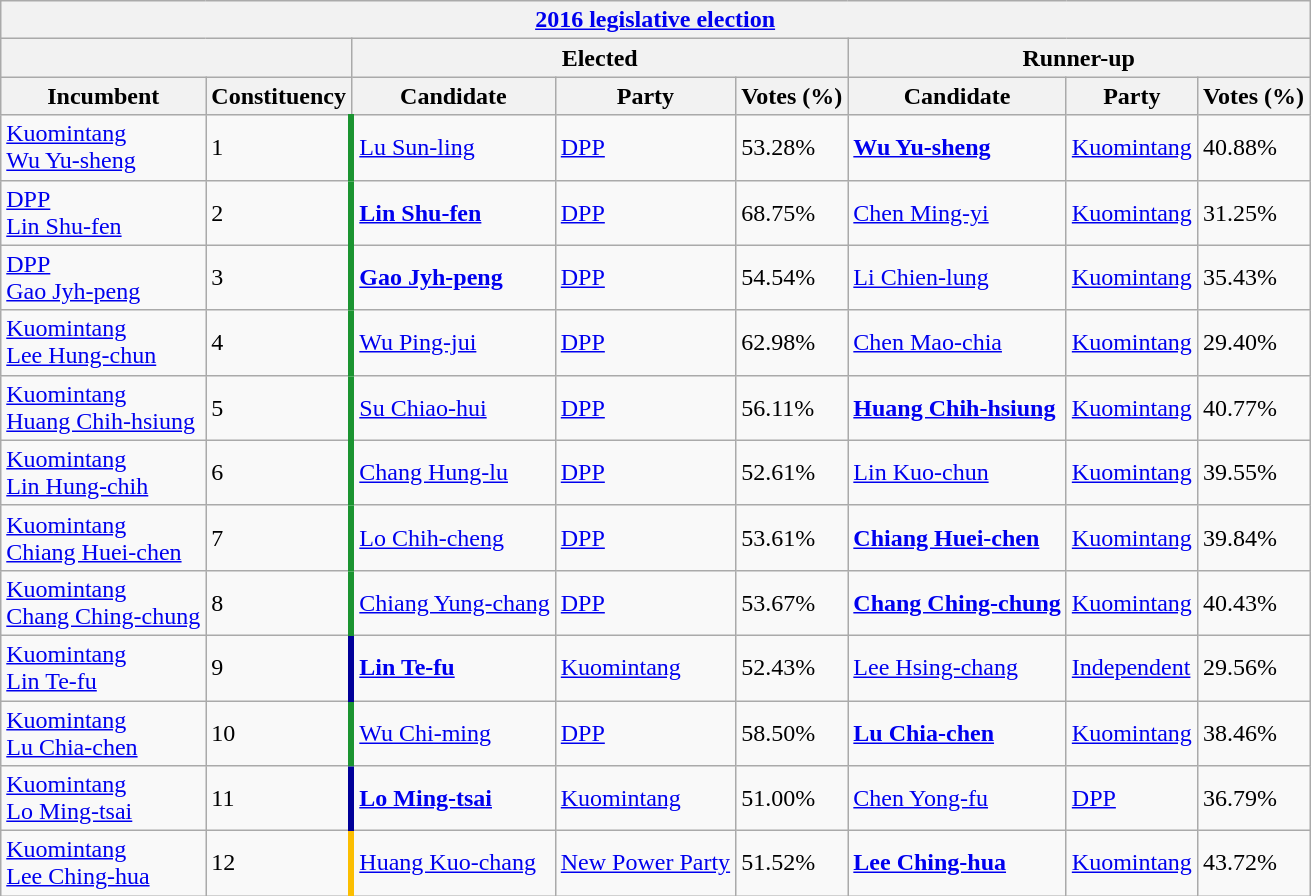<table class="wikitable collapsible sortable">
<tr>
<th colspan=8><a href='#'>2016 legislative election</a></th>
</tr>
<tr>
<th colspan=2> </th>
<th colspan=3>Elected</th>
<th colspan=3>Runner-up</th>
</tr>
<tr>
<th>Incumbent</th>
<th>Constituency</th>
<th>Candidate</th>
<th>Party</th>
<th>Votes (%)</th>
<th>Candidate</th>
<th>Party</th>
<th>Votes (%)</th>
</tr>
<tr>
<td><a href='#'>Kuomintang</a><br><a href='#'>Wu Yu-sheng</a></td>
<td style="border-right:4px solid #1B9431;">1</td>
<td><a href='#'>Lu Sun-ling</a> </td>
<td><a href='#'>DPP</a></td>
<td>53.28%</td>
<td><strong><a href='#'>Wu Yu-sheng</a></strong></td>
<td><a href='#'>Kuomintang</a></td>
<td>40.88%</td>
</tr>
<tr>
<td><a href='#'>DPP</a><br><a href='#'>Lin Shu-fen</a></td>
<td style="border-right:4px solid #1B9431;">2</td>
<td><strong><a href='#'>Lin Shu-fen</a></strong> </td>
<td><a href='#'>DPP</a></td>
<td>68.75%</td>
<td><a href='#'>Chen Ming-yi</a></td>
<td><a href='#'>Kuomintang</a></td>
<td>31.25%</td>
</tr>
<tr>
<td><a href='#'>DPP</a><br><a href='#'>Gao Jyh-peng</a></td>
<td style="border-right:4px solid #1B9431;">3</td>
<td><strong><a href='#'>Gao Jyh-peng</a></strong> </td>
<td><a href='#'>DPP</a></td>
<td>54.54%</td>
<td><a href='#'>Li Chien-lung</a></td>
<td><a href='#'>Kuomintang</a></td>
<td>35.43%</td>
</tr>
<tr>
<td><a href='#'>Kuomintang</a><br><a href='#'>Lee Hung-chun</a></td>
<td style="border-right:4px solid #1B9431;">4</td>
<td><a href='#'>Wu Ping-jui</a> </td>
<td><a href='#'>DPP</a></td>
<td>62.98%</td>
<td><a href='#'>Chen Mao-chia</a></td>
<td><a href='#'>Kuomintang</a></td>
<td>29.40%</td>
</tr>
<tr>
<td><a href='#'>Kuomintang</a><br><a href='#'>Huang Chih-hsiung</a></td>
<td style="border-right:4px solid #1B9431;">5</td>
<td><a href='#'>Su Chiao-hui</a> </td>
<td><a href='#'>DPP</a></td>
<td>56.11%</td>
<td><strong><a href='#'>Huang Chih-hsiung</a></strong></td>
<td><a href='#'>Kuomintang</a></td>
<td>40.77%</td>
</tr>
<tr>
<td><a href='#'>Kuomintang</a><br><a href='#'>Lin Hung-chih</a></td>
<td style="border-right:4px solid #1B9431;">6</td>
<td><a href='#'>Chang Hung-lu</a> </td>
<td><a href='#'>DPP</a></td>
<td>52.61%</td>
<td><a href='#'>Lin Kuo-chun</a></td>
<td><a href='#'>Kuomintang</a></td>
<td>39.55%</td>
</tr>
<tr>
<td><a href='#'>Kuomintang</a><br><a href='#'>Chiang Huei-chen</a></td>
<td style="border-right:4px solid #1B9431;">7</td>
<td><a href='#'>Lo Chih-cheng</a> </td>
<td><a href='#'>DPP</a></td>
<td>53.61%</td>
<td><strong><a href='#'>Chiang Huei-chen</a></strong></td>
<td><a href='#'>Kuomintang</a></td>
<td>39.84%</td>
</tr>
<tr>
<td><a href='#'>Kuomintang</a><br><a href='#'>Chang Ching-chung</a></td>
<td style="border-right:4px solid #1B9431;">8</td>
<td><a href='#'>Chiang Yung-chang</a> </td>
<td><a href='#'>DPP</a></td>
<td>53.67%</td>
<td><strong><a href='#'>Chang Ching-chung</a></strong></td>
<td><a href='#'>Kuomintang</a></td>
<td>40.43%</td>
</tr>
<tr>
<td><a href='#'>Kuomintang</a><br><a href='#'>Lin Te-fu</a></td>
<td style="border-right:4px solid #000099;">9</td>
<td><strong><a href='#'>Lin Te-fu</a></strong> </td>
<td><a href='#'>Kuomintang</a></td>
<td>52.43%</td>
<td><a href='#'>Lee Hsing-chang</a></td>
<td><a href='#'>Independent</a></td>
<td>29.56%</td>
</tr>
<tr>
<td><a href='#'>Kuomintang</a><br><a href='#'>Lu Chia-chen</a></td>
<td style="border-right:4px solid #1B9431;">10</td>
<td><a href='#'>Wu Chi-ming</a> </td>
<td><a href='#'>DPP</a></td>
<td>58.50%</td>
<td><strong><a href='#'>Lu Chia-chen</a></strong></td>
<td><a href='#'>Kuomintang</a></td>
<td>38.46%</td>
</tr>
<tr>
<td><a href='#'>Kuomintang</a><br><a href='#'>Lo Ming-tsai</a></td>
<td style="border-right:4px solid #000099;">11</td>
<td><strong><a href='#'>Lo Ming-tsai</a></strong> </td>
<td><a href='#'>Kuomintang</a></td>
<td>51.00%</td>
<td><a href='#'>Chen Yong-fu</a></td>
<td><a href='#'>DPP</a></td>
<td>36.79%</td>
</tr>
<tr>
<td><a href='#'>Kuomintang</a><br><a href='#'>Lee Ching-hua</a></td>
<td style="border-right:4px solid #FBBE01;">12</td>
<td><a href='#'>Huang Kuo-chang</a> </td>
<td><a href='#'>New Power Party</a></td>
<td>51.52%</td>
<td><strong><a href='#'>Lee Ching-hua</a></strong></td>
<td><a href='#'>Kuomintang</a></td>
<td>43.72%</td>
</tr>
</table>
